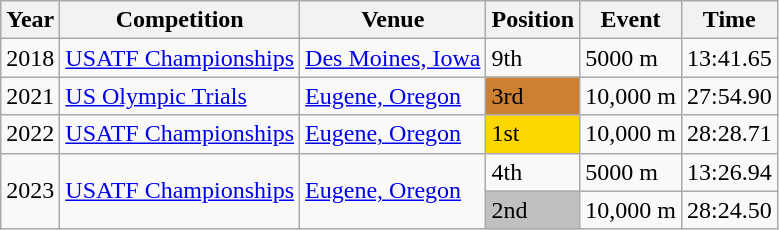<table class="wikitable">
<tr>
<th>Year</th>
<th>Competition</th>
<th>Venue</th>
<th>Position</th>
<th>Event</th>
<th>Time</th>
</tr>
<tr>
<td>2018</td>
<td><a href='#'>USATF Championships</a></td>
<td><a href='#'>Des Moines, Iowa</a></td>
<td>9th</td>
<td>5000 m</td>
<td>13:41.65</td>
</tr>
<tr>
<td>2021</td>
<td><a href='#'>US Olympic Trials</a></td>
<td><a href='#'>Eugene, Oregon</a></td>
<td bgcolor=#CD7F32>3rd</td>
<td>10,000 m</td>
<td>27:54.90</td>
</tr>
<tr>
<td>2022</td>
<td><a href='#'>USATF Championships</a></td>
<td><a href='#'>Eugene, Oregon</a></td>
<td bgcolor=gold>1st</td>
<td>10,000 m</td>
<td>28:28.71</td>
</tr>
<tr>
<td rowspan="2">2023</td>
<td rowspan="2"><a href='#'>USATF Championships</a></td>
<td rowspan="2"><a href='#'>Eugene, Oregon</a></td>
<td>4th</td>
<td>5000 m</td>
<td>13:26.94</td>
</tr>
<tr>
<td bgcolor=silver>2nd</td>
<td>10,000 m</td>
<td>28:24.50</td>
</tr>
</table>
